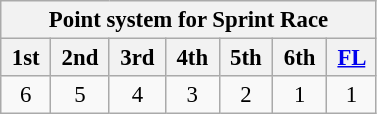<table class="wikitable" style="font-size:95%; text-align:center">
<tr>
<th colspan="7">Point system for Sprint Race</th>
</tr>
<tr>
<th> 1st </th>
<th> 2nd </th>
<th> 3rd </th>
<th> 4th </th>
<th> 5th </th>
<th> 6th </th>
<th> <strong><a href='#'>FL</a></strong> </th>
</tr>
<tr>
<td>6</td>
<td>5</td>
<td>4</td>
<td>3</td>
<td>2</td>
<td>1</td>
<td>1</td>
</tr>
</table>
